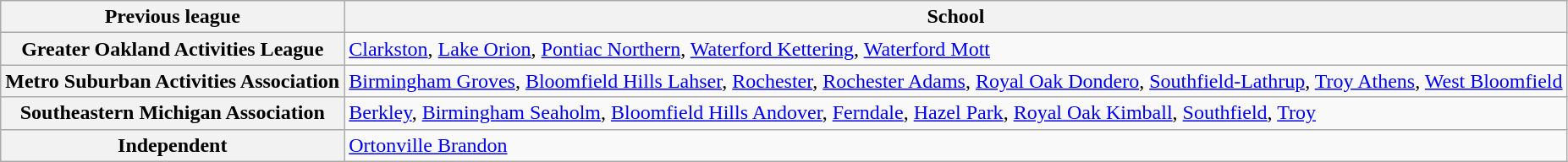<table class="wikitable">
<tr>
<th scope="col">Previous league</th>
<th scope="col">School</th>
</tr>
<tr>
<th scope="row">Greater Oakland Activities League</th>
<td><a href='#'>Clarkston</a>, <a href='#'>Lake Orion</a>, <a href='#'>Pontiac Northern</a>, <a href='#'>Waterford Kettering</a>, <a href='#'>Waterford Mott</a></td>
</tr>
<tr>
<th scope="row">Metro Suburban Activities Association</th>
<td><a href='#'>Birmingham Groves</a>, <a href='#'>Bloomfield Hills Lahser</a>, <a href='#'>Rochester</a>, <a href='#'>Rochester Adams</a>, <a href='#'>Royal Oak Dondero</a>, <a href='#'>Southfield-Lathrup</a>, <a href='#'>Troy Athens</a>, <a href='#'>West Bloomfield</a></td>
</tr>
<tr>
<th scope="row">Southeastern Michigan Association</th>
<td><a href='#'>Berkley</a>, <a href='#'>Birmingham Seaholm</a>, <a href='#'>Bloomfield Hills Andover</a>, <a href='#'>Ferndale</a>, <a href='#'>Hazel Park</a>, <a href='#'>Royal Oak Kimball</a>, <a href='#'>Southfield</a>, <a href='#'>Troy</a></td>
</tr>
<tr>
<th scope="row">Independent</th>
<td><a href='#'>Ortonville Brandon</a></td>
</tr>
</table>
